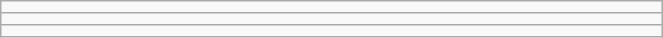<table class="wikitable" style=" font-size:110%"; width="35%">
<tr>
<td></td>
</tr>
<tr>
<td></td>
</tr>
<tr>
<td></td>
</tr>
</table>
